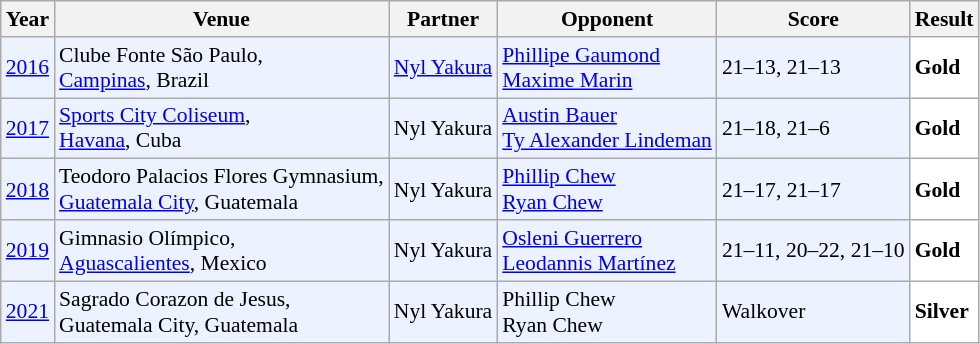<table class="sortable wikitable" style="font-size: 90%;">
<tr>
<th>Year</th>
<th>Venue</th>
<th>Partner</th>
<th>Opponent</th>
<th>Score</th>
<th>Result</th>
</tr>
<tr style="background:#ECF2FF">
<td align="center"><a href='#'>2016</a></td>
<td align="left">Clube Fonte São Paulo,<br><a href='#'>Campinas</a>, Brazil</td>
<td align="left"> <a href='#'>Nyl Yakura</a></td>
<td align="left"> <a href='#'>Phillipe Gaumond</a><br> <a href='#'>Maxime Marin</a></td>
<td align="left">21–13, 21–13</td>
<td style="text-align:left; background:white"> <strong>Gold</strong></td>
</tr>
<tr style="background:#ECF2FF">
<td align="center"><a href='#'>2017</a></td>
<td align="left"><a href='#'>Sports City Coliseum</a>,<br><a href='#'>Havana</a>, Cuba</td>
<td align="left"> Nyl Yakura</td>
<td align="left"> <a href='#'>Austin Bauer</a><br> <a href='#'>Ty Alexander Lindeman</a></td>
<td align="left">21–18, 21–6</td>
<td style="text-align:left; background:white"> <strong>Gold</strong></td>
</tr>
<tr style="background:#ECF2FF">
<td align="center"><a href='#'>2018</a></td>
<td align="left">Teodoro Palacios Flores Gymnasium,<br><a href='#'>Guatemala City</a>, Guatemala</td>
<td align="left"> Nyl Yakura</td>
<td align="left"> <a href='#'>Phillip Chew</a><br> <a href='#'>Ryan Chew</a></td>
<td align="left">21–17, 21–17</td>
<td style="text-align:left; background:white"> <strong>Gold</strong></td>
</tr>
<tr style="background:#ECF2FF">
<td align="center"><a href='#'>2019</a></td>
<td align="left">Gimnasio Olímpico,<br><a href='#'>Aguascalientes</a>, Mexico</td>
<td align="left"> Nyl Yakura</td>
<td align="left"> <a href='#'>Osleni Guerrero</a><br> <a href='#'>Leodannis Martínez</a></td>
<td align="left">21–11, 20–22, 21–10</td>
<td style="text-align:left; background:white"> <strong>Gold</strong></td>
</tr>
<tr style="background:#ECF2FF">
<td align="center"><a href='#'>2021</a></td>
<td align="left">Sagrado Corazon de Jesus,<br>Guatemala City, Guatemala</td>
<td align="left"> Nyl Yakura</td>
<td align="left"> Phillip Chew<br> Ryan Chew</td>
<td align="left">Walkover</td>
<td style="text-align:left; background:white"> <strong>Silver</strong></td>
</tr>
</table>
